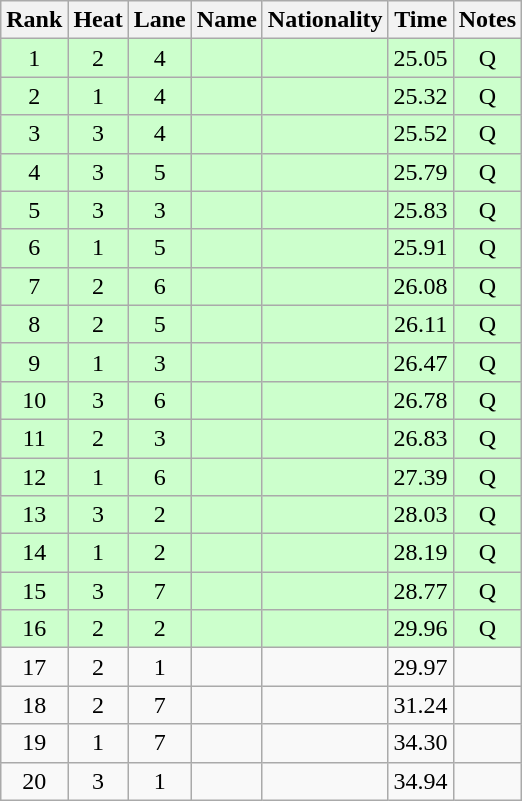<table class="wikitable sortable" style="text-align:center">
<tr>
<th>Rank</th>
<th>Heat</th>
<th>Lane</th>
<th>Name</th>
<th>Nationality</th>
<th>Time</th>
<th>Notes</th>
</tr>
<tr bgcolor="ccffcc">
<td>1</td>
<td>2</td>
<td>4</td>
<td align="left"></td>
<td align="left"></td>
<td>25.05</td>
<td>Q</td>
</tr>
<tr bgcolor="ccffcc">
<td>2</td>
<td>1</td>
<td>4</td>
<td align="left"></td>
<td align="left"></td>
<td>25.32</td>
<td>Q</td>
</tr>
<tr bgcolor="ccffcc">
<td>3</td>
<td>3</td>
<td>4</td>
<td align="left"></td>
<td align="left"></td>
<td>25.52</td>
<td>Q</td>
</tr>
<tr bgcolor="ccffcc">
<td>4</td>
<td>3</td>
<td>5</td>
<td align="left"></td>
<td align="left"></td>
<td>25.79</td>
<td>Q</td>
</tr>
<tr bgcolor="ccffcc">
<td>5</td>
<td>3</td>
<td>3</td>
<td align="left"></td>
<td align="left"></td>
<td>25.83</td>
<td>Q</td>
</tr>
<tr bgcolor="ccffcc">
<td>6</td>
<td>1</td>
<td>5</td>
<td align="left"></td>
<td align="left"></td>
<td>25.91</td>
<td>Q</td>
</tr>
<tr bgcolor="ccffcc">
<td>7</td>
<td>2</td>
<td>6</td>
<td align="left"></td>
<td align="left"></td>
<td>26.08</td>
<td>Q</td>
</tr>
<tr bgcolor="ccffcc">
<td>8</td>
<td>2</td>
<td>5</td>
<td align="left"></td>
<td align="left"></td>
<td>26.11</td>
<td>Q</td>
</tr>
<tr bgcolor="ccffcc">
<td>9</td>
<td>1</td>
<td>3</td>
<td align="left"></td>
<td align="left"></td>
<td>26.47</td>
<td>Q</td>
</tr>
<tr bgcolor="ccffcc">
<td>10</td>
<td>3</td>
<td>6</td>
<td align="left"></td>
<td align="left"></td>
<td>26.78</td>
<td>Q</td>
</tr>
<tr bgcolor="ccffcc">
<td>11</td>
<td>2</td>
<td>3</td>
<td align="left"></td>
<td align="left"></td>
<td>26.83</td>
<td>Q</td>
</tr>
<tr bgcolor="ccffcc">
<td>12</td>
<td>1</td>
<td>6</td>
<td align="left"></td>
<td align="left"></td>
<td>27.39</td>
<td>Q</td>
</tr>
<tr bgcolor="ccffcc">
<td>13</td>
<td>3</td>
<td>2</td>
<td align="left"></td>
<td align="left"></td>
<td>28.03</td>
<td>Q</td>
</tr>
<tr bgcolor="ccffcc">
<td>14</td>
<td>1</td>
<td>2</td>
<td align="left"></td>
<td align="left"></td>
<td>28.19</td>
<td>Q</td>
</tr>
<tr bgcolor="ccffcc">
<td>15</td>
<td>3</td>
<td>7</td>
<td align="left"></td>
<td align="left"></td>
<td>28.77</td>
<td>Q</td>
</tr>
<tr bgcolor="ccffcc">
<td>16</td>
<td>2</td>
<td>2</td>
<td align="left"></td>
<td align="left"></td>
<td>29.96</td>
<td>Q</td>
</tr>
<tr>
<td>17</td>
<td>2</td>
<td>1</td>
<td align="left"></td>
<td align="left"></td>
<td>29.97</td>
<td></td>
</tr>
<tr>
<td>18</td>
<td>2</td>
<td>7</td>
<td align="left"></td>
<td align="left"></td>
<td>31.24</td>
<td></td>
</tr>
<tr>
<td>19</td>
<td>1</td>
<td>7</td>
<td align="left"></td>
<td align="left"></td>
<td>34.30</td>
<td></td>
</tr>
<tr>
<td>20</td>
<td>3</td>
<td>1</td>
<td align="left"></td>
<td align="left"></td>
<td>34.94</td>
<td></td>
</tr>
</table>
